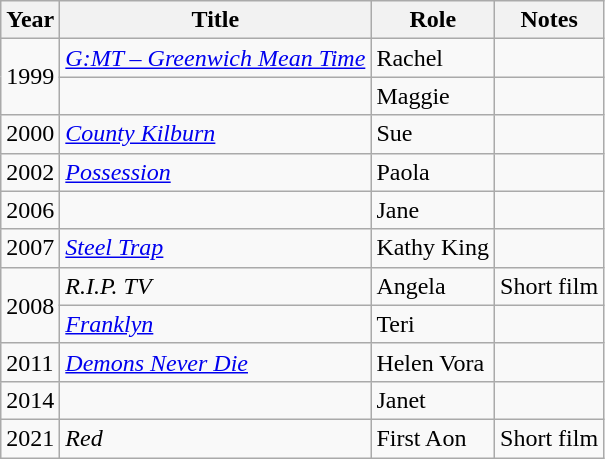<table class="wikitable sortable">
<tr>
<th>Year</th>
<th>Title</th>
<th>Role</th>
<th class=unsortable>Notes</th>
</tr>
<tr>
<td rowspan=2>1999</td>
<td><em><a href='#'>G:MT – Greenwich Mean Time</a></em></td>
<td>Rachel</td>
<td></td>
</tr>
<tr>
<td><em></em></td>
<td>Maggie</td>
<td></td>
</tr>
<tr>
<td>2000</td>
<td><em><a href='#'>County Kilburn</a></em></td>
<td>Sue</td>
<td></td>
</tr>
<tr>
<td>2002</td>
<td><em><a href='#'>Possession</a></em></td>
<td>Paola</td>
<td></td>
</tr>
<tr>
<td>2006</td>
<td><em></em></td>
<td>Jane</td>
<td></td>
</tr>
<tr>
<td>2007</td>
<td><em><a href='#'>Steel Trap</a></em></td>
<td>Kathy King</td>
<td></td>
</tr>
<tr>
<td rowspan=2>2008</td>
<td><em>R.I.P. TV</em></td>
<td>Angela</td>
<td>Short film</td>
</tr>
<tr>
<td><em><a href='#'>Franklyn</a></em></td>
<td>Teri</td>
<td></td>
</tr>
<tr>
<td>2011</td>
<td><em><a href='#'>Demons Never Die</a></em></td>
<td>Helen Vora</td>
<td></td>
</tr>
<tr>
<td>2014</td>
<td><em></em></td>
<td>Janet</td>
<td></td>
</tr>
<tr>
<td>2021</td>
<td><em>Red</em></td>
<td>First Aon</td>
<td>Short film</td>
</tr>
</table>
